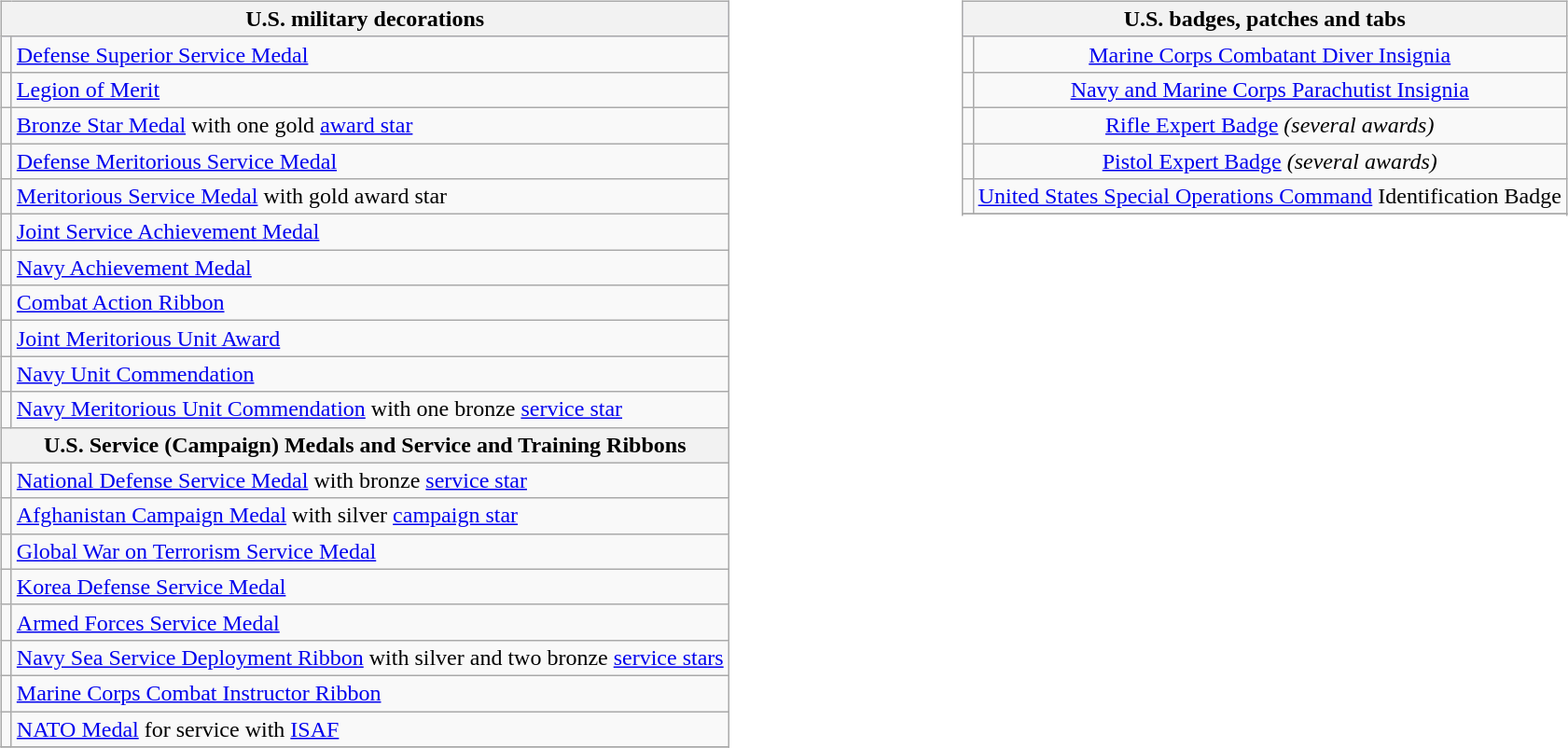<table style="width:100%;">
<tr>
<td valign="top"><br><table class="wikitable">
<tr style="background:#ccf; text-align:center;">
<th colspan="2"><strong>U.S. military decorations</strong></th>
</tr>
<tr>
<td></td>
<td><a href='#'>Defense Superior Service Medal</a></td>
</tr>
<tr>
<td></td>
<td><a href='#'>Legion of Merit</a></td>
</tr>
<tr>
<td></td>
<td><a href='#'>Bronze Star Medal</a> with one gold <a href='#'>award star</a></td>
</tr>
<tr>
<td></td>
<td><a href='#'>Defense Meritorious Service Medal</a></td>
</tr>
<tr>
<td></td>
<td><a href='#'>Meritorious Service Medal</a> with gold award star</td>
</tr>
<tr>
<td></td>
<td><a href='#'>Joint Service Achievement Medal</a></td>
</tr>
<tr>
<td></td>
<td><a href='#'>Navy Achievement Medal</a></td>
</tr>
<tr>
<td></td>
<td><a href='#'>Combat Action Ribbon</a></td>
</tr>
<tr>
<td></td>
<td><a href='#'>Joint Meritorious Unit Award</a></td>
</tr>
<tr>
<td></td>
<td><a href='#'>Navy Unit Commendation</a></td>
</tr>
<tr>
<td></td>
<td><a href='#'>Navy Meritorious Unit Commendation</a> with one bronze <a href='#'>service star</a></td>
</tr>
<tr>
<th colspan="2"><strong>U.S. Service (Campaign) Medals and Service and Training Ribbons</strong></th>
</tr>
<tr>
<td></td>
<td><a href='#'>National Defense Service Medal</a> with bronze <a href='#'>service star</a></td>
</tr>
<tr>
<td></td>
<td><a href='#'>Afghanistan Campaign Medal</a> with silver <a href='#'>campaign star</a></td>
</tr>
<tr>
<td></td>
<td><a href='#'>Global War on Terrorism Service Medal</a></td>
</tr>
<tr>
<td></td>
<td><a href='#'>Korea Defense Service Medal</a></td>
</tr>
<tr>
<td></td>
<td><a href='#'>Armed Forces Service Medal</a></td>
</tr>
<tr>
<td></td>
<td><a href='#'>Navy Sea Service Deployment Ribbon</a> with silver and two bronze <a href='#'>service stars</a></td>
</tr>
<tr>
<td></td>
<td><a href='#'>Marine Corps Combat Instructor Ribbon</a></td>
</tr>
<tr>
<td></td>
<td><a href='#'>NATO Medal</a> for service with <a href='#'>ISAF</a></td>
</tr>
<tr>
</tr>
</table>
</td>
<td valign="top"><br><table class="wikitable">
<tr style="background:#ccf; text-align:center;">
<th colspan="2"><strong>U.S. badges, patches and tabs</strong></th>
</tr>
<tr>
<td align=center></td>
<td align=center><a href='#'>Marine Corps Combatant Diver Insignia</a></td>
</tr>
<tr>
<td align=center></td>
<td align=center><a href='#'>Navy and Marine Corps Parachutist Insignia</a></td>
</tr>
<tr>
<td align=center></td>
<td align=center><a href='#'>Rifle Expert Badge</a> <em>(several awards)</em></td>
</tr>
<tr>
<td align=center></td>
<td align=center><a href='#'>Pistol Expert Badge</a> <em>(several awards)</em></td>
</tr>
<tr>
<td align=center></td>
<td><a href='#'>United States Special Operations Command</a> Identification Badge</td>
</tr>
<tr>
</tr>
<tr>
</tr>
<tr>
</tr>
</table>
</td>
</tr>
</table>
